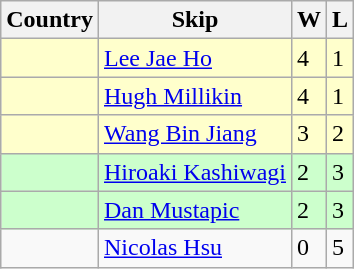<table class="wikitable">
<tr>
<th>Country</th>
<th>Skip</th>
<th>W</th>
<th>L</th>
</tr>
<tr bgcolor=#ffffcc>
<td></td>
<td><a href='#'>Lee Jae Ho</a></td>
<td>4</td>
<td>1</td>
</tr>
<tr bgcolor=#ffffcc>
<td></td>
<td><a href='#'>Hugh Millikin</a></td>
<td>4</td>
<td>1</td>
</tr>
<tr bgcolor=#ffffcc>
<td></td>
<td><a href='#'>Wang Bin Jiang</a></td>
<td>3</td>
<td>2</td>
</tr>
<tr bgcolor=#ccffcc>
<td></td>
<td><a href='#'>Hiroaki Kashiwagi</a></td>
<td>2</td>
<td>3</td>
</tr>
<tr bgcolor=#ccffcc>
<td></td>
<td><a href='#'>Dan Mustapic</a></td>
<td>2</td>
<td>3</td>
</tr>
<tr>
<td></td>
<td><a href='#'>Nicolas Hsu</a></td>
<td>0</td>
<td>5</td>
</tr>
</table>
